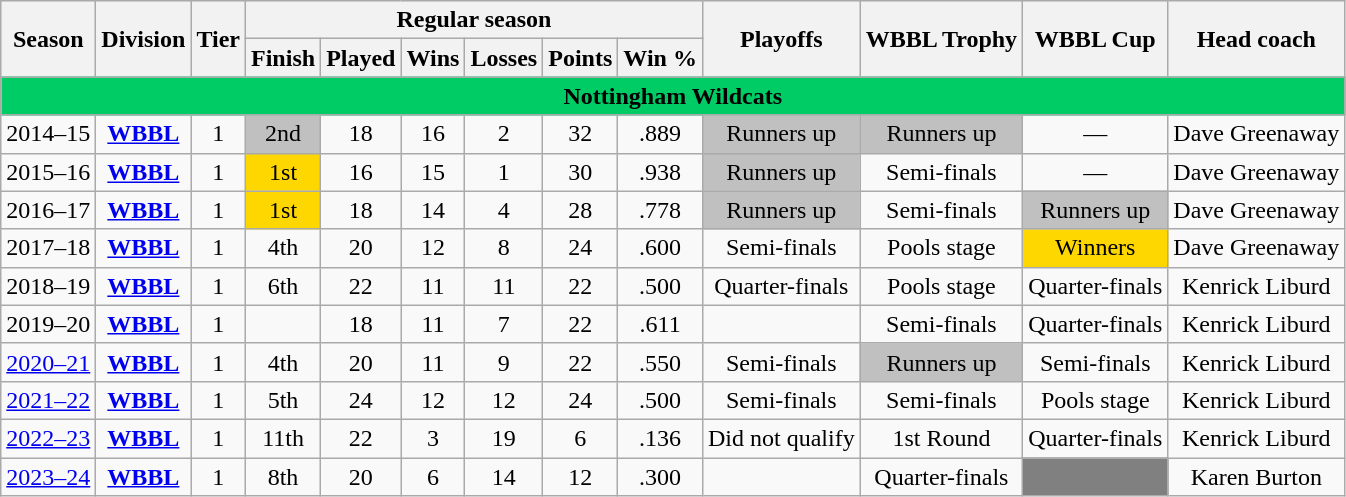<table class="wikitable" style="font-size:100%;">
<tr bgcolor="#efefef">
<th rowspan="2">Season </th>
<th rowspan="2">Division</th>
<th rowspan="2">Tier</th>
<th colspan="6">Regular season</th>
<th rowspan="2">Playoffs</th>
<th rowspan="2">WBBL Trophy</th>
<th rowspan="2">WBBL Cup</th>
<th rowspan="2">Head coach</th>
</tr>
<tr>
<th>Finish</th>
<th>Played</th>
<th>Wins</th>
<th>Losses</th>
<th>Points</th>
<th>Win %</th>
</tr>
<tr>
<td colspan="13" align=center bgcolor="#00cc66"><span><strong>Nottingham Wildcats</strong></span></td>
</tr>
<tr>
<td style="text-align:center;">2014–15</td>
<td style="text-align:center;"><strong><a href='#'>WBBL</a></strong></td>
<td style="text-align:center;">1</td>
<td style="text-align:center;"bgcolor=silver>2nd</td>
<td style="text-align:center;">18</td>
<td style="text-align:center;">16</td>
<td style="text-align:center;">2</td>
<td style="text-align:center;">32</td>
<td style="text-align:center;">.889</td>
<td style="text-align:center;"bgcolor=silver>Runners up</td>
<td style="text-align:center;"bgcolor=silver>Runners up</td>
<td style="text-align:center;">—</td>
<td style="text-align:center;">Dave Greenaway</td>
</tr>
<tr>
<td style="text-align:center;">2015–16</td>
<td style="text-align:center;"><strong><a href='#'>WBBL</a></strong></td>
<td style="text-align:center;">1</td>
<td style="text-align:center;"bgcolor=gold>1st</td>
<td style="text-align:center;">16</td>
<td style="text-align:center;">15</td>
<td style="text-align:center;">1</td>
<td style="text-align:center;">30</td>
<td style="text-align:center;">.938</td>
<td style="text-align:center;"bgcolor=silver>Runners up</td>
<td style="text-align:center;">Semi-finals</td>
<td style="text-align:center;">—</td>
<td style="text-align:center;">Dave Greenaway</td>
</tr>
<tr>
<td style="text-align:center;">2016–17</td>
<td style="text-align:center;"><strong><a href='#'>WBBL</a></strong></td>
<td style="text-align:center;">1</td>
<td style="text-align:center;"bgcolor=gold>1st</td>
<td style="text-align:center;">18</td>
<td style="text-align:center;">14</td>
<td style="text-align:center;">4</td>
<td style="text-align:center;">28</td>
<td style="text-align:center;">.778</td>
<td style="text-align:center;"bgcolor=silver>Runners up</td>
<td style="text-align:center;">Semi-finals</td>
<td style="text-align:center;"bgcolor=silver>Runners up</td>
<td style="text-align:center;">Dave Greenaway</td>
</tr>
<tr>
<td style="text-align:center;">2017–18</td>
<td style="text-align:center;"><strong><a href='#'>WBBL</a></strong></td>
<td style="text-align:center;">1</td>
<td style="text-align:center;">4th</td>
<td style="text-align:center;">20</td>
<td style="text-align:center;">12</td>
<td style="text-align:center;">8</td>
<td style="text-align:center;">24</td>
<td style="text-align:center;">.600</td>
<td style="text-align:center;">Semi-finals</td>
<td style="text-align:center;">Pools stage</td>
<td style="text-align:center;"bgcolor=gold>Winners</td>
<td style="text-align:center;">Dave Greenaway</td>
</tr>
<tr>
<td style="text-align:center;">2018–19</td>
<td style="text-align:center;"><strong><a href='#'>WBBL</a></strong></td>
<td style="text-align:center;">1</td>
<td style="text-align:center;">6th</td>
<td style="text-align:center;">22</td>
<td style="text-align:center;">11</td>
<td style="text-align:center;">11</td>
<td style="text-align:center;">22</td>
<td style="text-align:center;">.500</td>
<td style="text-align:center;">Quarter-finals</td>
<td style="text-align:center;">Pools stage</td>
<td style="text-align:center;">Quarter-finals</td>
<td style="text-align:center;">Kenrick Liburd</td>
</tr>
<tr>
<td style="text-align:center;">2019–20</td>
<td style="text-align:center;"><strong><a href='#'>WBBL</a></strong></td>
<td style="text-align:center;">1</td>
<td style="text-align:center;"></td>
<td style="text-align:center;">18</td>
<td style="text-align:center;">11</td>
<td style="text-align:center;">7</td>
<td style="text-align:center;">22</td>
<td style="text-align:center;">.611</td>
<td style="text-align:center;"></td>
<td style="text-align:center;">Semi-finals</td>
<td style="text-align:center;">Quarter-finals</td>
<td style="text-align:center;">Kenrick Liburd</td>
</tr>
<tr>
<td style="text-align:center;"><a href='#'>2020–21</a></td>
<td style="text-align:center;"><strong><a href='#'>WBBL</a></strong></td>
<td style="text-align:center;">1</td>
<td style="text-align:center;">4th</td>
<td style="text-align:center;">20</td>
<td style="text-align:center;">11</td>
<td style="text-align:center;">9</td>
<td style="text-align:center;">22</td>
<td style="text-align:center;">.550</td>
<td style="text-align:center;">Semi-finals</td>
<td style="text-align:center;"bgcolor=silver>Runners up</td>
<td style="text-align:center;">Semi-finals</td>
<td style="text-align:center;">Kenrick Liburd</td>
</tr>
<tr>
<td style="text-align:center;"><a href='#'>2021–22</a></td>
<td style="text-align:center;"><strong><a href='#'>WBBL</a></strong></td>
<td style="text-align:center;">1</td>
<td style="text-align:center;">5th</td>
<td style="text-align:center;">24</td>
<td style="text-align:center;">12</td>
<td style="text-align:center;">12</td>
<td style="text-align:center;">24</td>
<td style="text-align:center;">.500</td>
<td style="text-align:center;">Semi-finals</td>
<td style="text-align:center;">Semi-finals</td>
<td style="text-align:center;">Pools stage</td>
<td style="text-align:center;">Kenrick Liburd</td>
</tr>
<tr>
<td style="text-align:center;"><a href='#'>2022–23</a></td>
<td style="text-align:center;"><strong><a href='#'>WBBL</a></strong></td>
<td style="text-align:center;">1</td>
<td style="text-align:center;">11th</td>
<td style="text-align:center;">22</td>
<td style="text-align:center;">3</td>
<td style="text-align:center;">19</td>
<td style="text-align:center;">6</td>
<td style="text-align:center;">.136</td>
<td style="text-align:center;">Did not qualify</td>
<td style="text-align:center;">1st Round</td>
<td style="text-align:center;">Quarter-finals</td>
<td style="text-align:center;">Kenrick Liburd</td>
</tr>
<tr>
<td style="text-align:center;"><a href='#'>2023–24</a></td>
<td style="text-align:center;"><strong><a href='#'>WBBL</a></strong></td>
<td style="text-align:center;">1</td>
<td style="text-align:center;">8th</td>
<td style="text-align:center;">20</td>
<td style="text-align:center;">6</td>
<td style="text-align:center;">14</td>
<td style="text-align:center;">12</td>
<td style="text-align:center;">.300</td>
<td style="text-align:center;"></td>
<td style="text-align:center;">Quarter-finals</td>
<td style="text-align:center;"bgcolor=grey></td>
<td style="text-align:center;">Karen Burton</td>
</tr>
</table>
